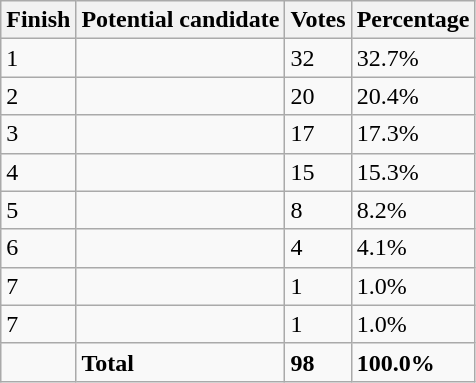<table class="wikitable sortable">
<tr>
<th>Finish</th>
<th>Potential candidate</th>
<th>Votes</th>
<th>Percentage</th>
</tr>
<tr>
<td>1</td>
<td></td>
<td>32</td>
<td>32.7%</td>
</tr>
<tr>
<td>2</td>
<td></td>
<td>20</td>
<td>20.4%</td>
</tr>
<tr>
<td>3</td>
<td></td>
<td>17</td>
<td>17.3%</td>
</tr>
<tr>
<td>4</td>
<td></td>
<td>15</td>
<td>15.3%</td>
</tr>
<tr>
<td>5</td>
<td></td>
<td>8</td>
<td>8.2%</td>
</tr>
<tr>
<td>6</td>
<td></td>
<td>4</td>
<td>4.1%</td>
</tr>
<tr>
<td>7</td>
<td></td>
<td>1</td>
<td>1.0%</td>
</tr>
<tr>
<td>7</td>
<td></td>
<td>1</td>
<td>1.0%</td>
</tr>
<tr>
<td></td>
<td><strong>Total</strong></td>
<td><strong>98</strong></td>
<td><strong>100.0%</strong></td>
</tr>
</table>
